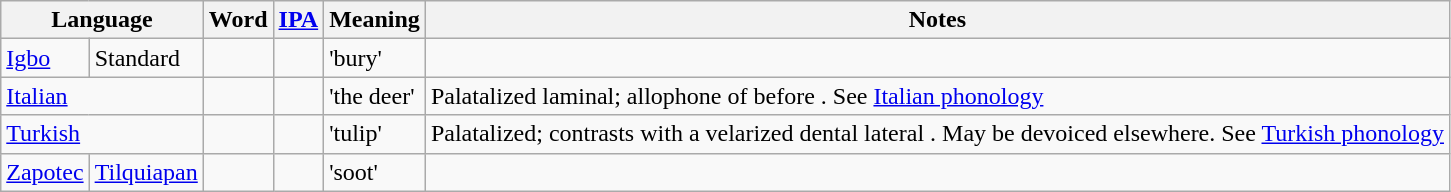<table class="wikitable">
<tr>
<th colspan=2>Language</th>
<th>Word</th>
<th><a href='#'>IPA</a></th>
<th>Meaning</th>
<th>Notes</th>
</tr>
<tr>
<td><a href='#'>Igbo</a></td>
<td>Standard</td>
<td></td>
<td align=center></td>
<td>'bury'</td>
<td></td>
</tr>
<tr>
<td colspan=2><a href='#'>Italian</a></td>
<td></td>
<td align=center></td>
<td>'the deer'</td>
<td>Palatalized laminal; allophone of  before . See <a href='#'>Italian phonology</a></td>
</tr>
<tr>
<td colspan=2><a href='#'>Turkish</a></td>
<td></td>
<td align=center></td>
<td>'tulip'</td>
<td>Palatalized; contrasts with a velarized dental lateral . May be devoiced elsewhere. See <a href='#'>Turkish phonology</a></td>
</tr>
<tr>
<td><a href='#'>Zapotec</a></td>
<td><a href='#'>Tilquiapan</a></td>
<td></td>
<td align=center></td>
<td>'soot'</td>
<td></td>
</tr>
</table>
